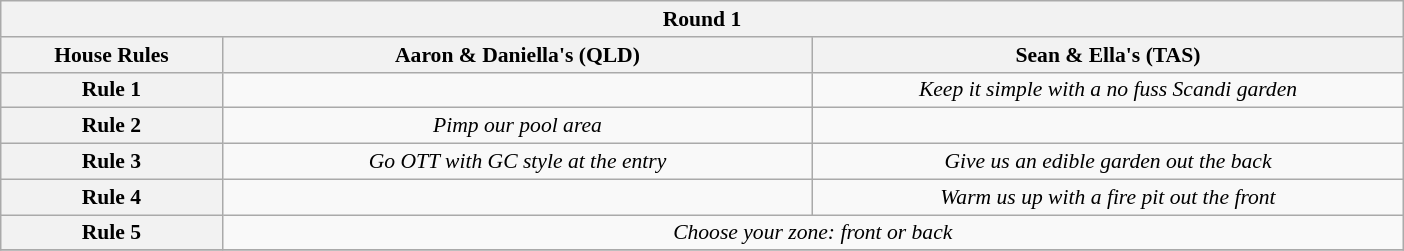<table class="wikitable plainrowheaders" style="text-align:center; font-size:90%; width:65em;">
<tr>
<th colspan="3" >Round 1</th>
</tr>
<tr>
<th style="width:15%;">House Rules</th>
<th style="width:40%;">Aaron & Daniella's (QLD)</th>
<th style="width:40%;">Sean & Ella's (TAS)</th>
</tr>
<tr>
<th>Rule 1</th>
<td></td>
<td><em>Keep it simple with a no fuss Scandi garden</em></td>
</tr>
<tr>
<th>Rule 2</th>
<td><em>Pimp our pool area</em></td>
<td></td>
</tr>
<tr>
<th>Rule 3</th>
<td><em>Go OTT with GC style at the entry</em></td>
<td><em>Give us an edible garden out the back</em></td>
</tr>
<tr>
<th>Rule 4</th>
<td></td>
<td><em>Warm us up with a fire pit out the front</em></td>
</tr>
<tr>
<th>Rule 5</th>
<td colspan="2"><em>Choose your zone: front or back</em></td>
</tr>
<tr>
</tr>
</table>
